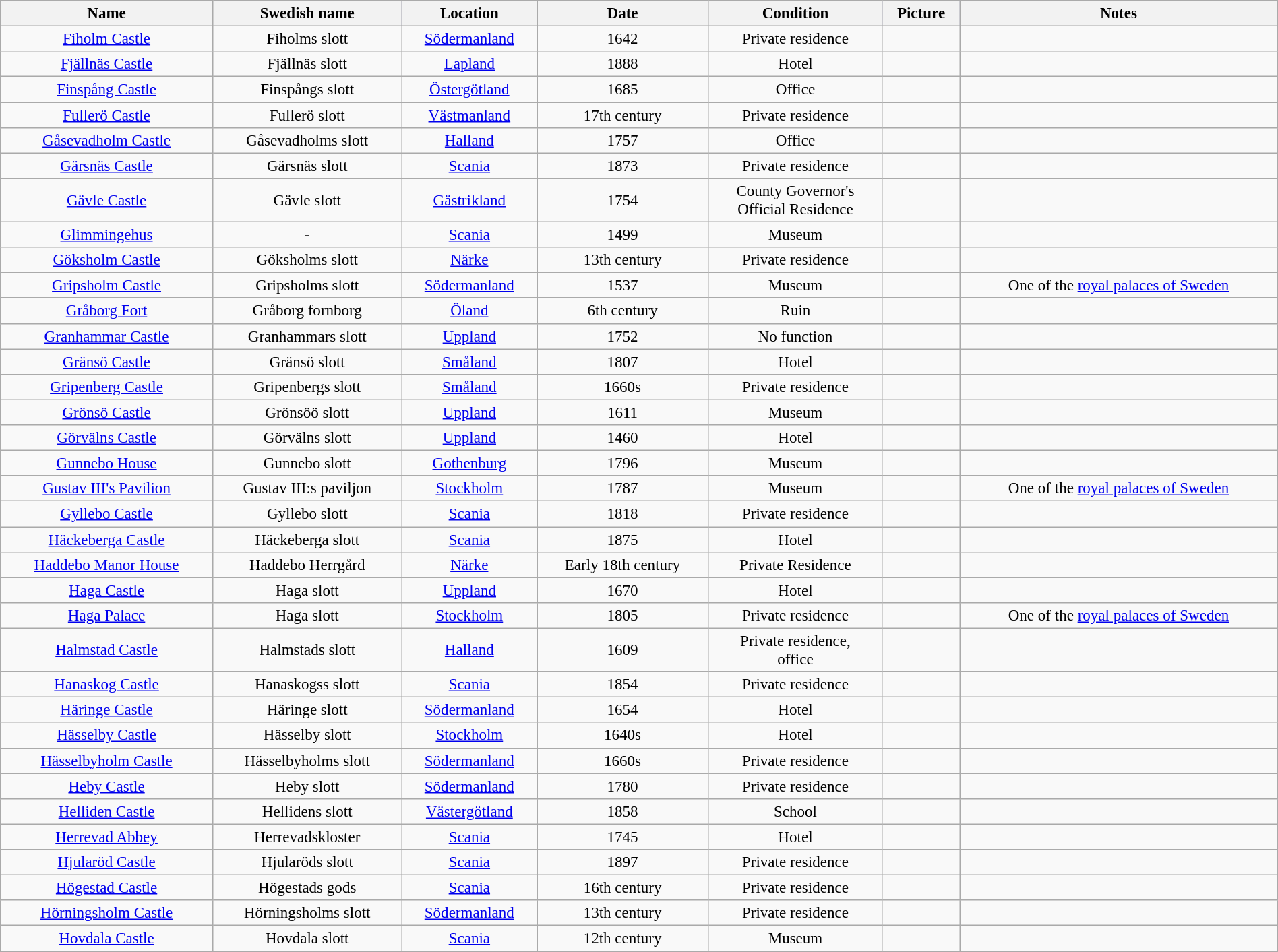<table class="wikitable sortable" style="font-size: 96%; width:100%; text-align: center">
<tr bgcolor="#ccccff">
<th>Name</th>
<th>Swedish name</th>
<th>Location</th>
<th>Date</th>
<th>Condition</th>
<th>Picture</th>
<th>Notes</th>
</tr>
<tr ---->
<td><a href='#'>Fiholm Castle</a></td>
<td>Fiholms slott</td>
<td><a href='#'>Södermanland</a></td>
<td>1642</td>
<td>Private residence</td>
<td></td>
<td></td>
</tr>
<tr ---->
<td><a href='#'>Fjällnäs Castle</a></td>
<td>Fjällnäs slott</td>
<td><a href='#'>Lapland</a></td>
<td>1888</td>
<td>Hotel</td>
<td></td>
<td></td>
</tr>
<tr ---->
<td><a href='#'>Finspång Castle</a></td>
<td>Finspångs slott</td>
<td><a href='#'>Östergötland</a></td>
<td>1685</td>
<td>Office</td>
<td></td>
<td></td>
</tr>
<tr ---->
<td><a href='#'>Fullerö Castle</a></td>
<td>Fullerö slott</td>
<td><a href='#'>Västmanland</a></td>
<td>17th century</td>
<td>Private residence</td>
<td></td>
<td></td>
</tr>
<tr ---->
<td><a href='#'>Gåsevadholm Castle</a></td>
<td>Gåsevadholms slott</td>
<td><a href='#'>Halland</a></td>
<td>1757</td>
<td>Office</td>
<td></td>
<td></td>
</tr>
<tr ---->
<td><a href='#'>Gärsnäs Castle</a></td>
<td>Gärsnäs slott</td>
<td><a href='#'>Scania</a></td>
<td>1873</td>
<td>Private residence</td>
<td></td>
<td></td>
</tr>
<tr ---->
<td><a href='#'>Gävle Castle</a></td>
<td>Gävle slott</td>
<td><a href='#'>Gästrikland</a></td>
<td>1754</td>
<td>County Governor's <br>Official Residence</td>
<td></td>
<td></td>
</tr>
<tr ---->
<td><a href='#'>Glimmingehus</a></td>
<td>-</td>
<td><a href='#'>Scania</a></td>
<td>1499</td>
<td>Museum</td>
<td></td>
<td></td>
</tr>
<tr ---->
<td><a href='#'>Göksholm Castle</a></td>
<td>Göksholms slott</td>
<td><a href='#'>Närke</a></td>
<td>13th century</td>
<td>Private residence</td>
<td></td>
<td></td>
</tr>
<tr ---->
<td><a href='#'>Gripsholm Castle</a></td>
<td>Gripsholms slott</td>
<td><a href='#'>Södermanland</a></td>
<td>1537</td>
<td>Museum</td>
<td></td>
<td>One of the <a href='#'>royal palaces of Sweden</a></td>
</tr>
<tr ---->
<td><a href='#'>Gråborg Fort</a></td>
<td>Gråborg fornborg</td>
<td><a href='#'>Öland</a></td>
<td>6th century</td>
<td>Ruin</td>
<td></td>
<td></td>
</tr>
<tr ---->
<td><a href='#'>Granhammar Castle</a></td>
<td>Granhammars slott</td>
<td><a href='#'>Uppland</a></td>
<td>1752</td>
<td>No function</td>
<td></td>
<td></td>
</tr>
<tr ---->
<td><a href='#'>Gränsö Castle</a></td>
<td>Gränsö slott</td>
<td><a href='#'>Småland</a></td>
<td>1807</td>
<td>Hotel</td>
<td></td>
<td></td>
</tr>
<tr ---->
<td><a href='#'>Gripenberg Castle</a></td>
<td>Gripenbergs slott</td>
<td><a href='#'>Småland</a></td>
<td>1660s</td>
<td>Private residence</td>
<td></td>
<td></td>
</tr>
<tr ---->
<td><a href='#'>Grönsö Castle</a></td>
<td>Grönsöö slott</td>
<td><a href='#'>Uppland</a></td>
<td>1611</td>
<td>Museum</td>
<td></td>
<td></td>
</tr>
<tr ---->
<td><a href='#'>Görvälns Castle</a></td>
<td>Görvälns slott</td>
<td><a href='#'>Uppland</a></td>
<td>1460</td>
<td>Hotel</td>
<td></td>
<td></td>
</tr>
<tr ---->
<td><a href='#'>Gunnebo House</a></td>
<td>Gunnebo slott</td>
<td><a href='#'>Gothenburg</a></td>
<td>1796</td>
<td>Museum</td>
<td></td>
<td></td>
</tr>
<tr ---->
<td><a href='#'>Gustav III's Pavilion</a></td>
<td>Gustav III:s paviljon</td>
<td><a href='#'>Stockholm</a></td>
<td>1787</td>
<td>Museum</td>
<td></td>
<td>One of the <a href='#'>royal palaces of Sweden</a></td>
</tr>
<tr ---->
<td><a href='#'>Gyllebo Castle</a></td>
<td>Gyllebo slott</td>
<td><a href='#'>Scania</a></td>
<td>1818</td>
<td>Private residence</td>
<td></td>
<td></td>
</tr>
<tr ---->
<td><a href='#'>Häckeberga Castle</a></td>
<td>Häckeberga slott</td>
<td><a href='#'>Scania</a></td>
<td>1875</td>
<td>Hotel</td>
<td></td>
<td></td>
</tr>
<tr>
<td><a href='#'>Haddebo Manor House</a></td>
<td>Haddebo Herrgård</td>
<td><a href='#'>Närke</a></td>
<td>Early 18th century</td>
<td>Private Residence</td>
<td></td>
<td></td>
</tr>
<tr ---->
<td><a href='#'>Haga Castle</a></td>
<td>Haga slott</td>
<td><a href='#'>Uppland</a></td>
<td>1670</td>
<td>Hotel</td>
<td></td>
<td></td>
</tr>
<tr ---->
<td><a href='#'>Haga Palace</a></td>
<td>Haga slott</td>
<td><a href='#'>Stockholm</a></td>
<td>1805</td>
<td>Private residence</td>
<td></td>
<td>One of the <a href='#'>royal palaces of Sweden</a></td>
</tr>
<tr ---->
<td><a href='#'>Halmstad Castle</a></td>
<td>Halmstads slott</td>
<td><a href='#'>Halland</a></td>
<td>1609</td>
<td>Private residence, <br>office</td>
<td></td>
<td></td>
</tr>
<tr ---->
<td><a href='#'>Hanaskog Castle</a></td>
<td>Hanaskogss slott</td>
<td><a href='#'>Scania</a></td>
<td>1854</td>
<td>Private residence</td>
<td></td>
<td></td>
</tr>
<tr ---->
<td><a href='#'>Häringe Castle</a></td>
<td>Häringe slott</td>
<td><a href='#'>Södermanland</a></td>
<td>1654</td>
<td>Hotel</td>
<td></td>
<td></td>
</tr>
<tr ---->
<td><a href='#'>Hässelby Castle</a></td>
<td>Hässelby slott</td>
<td><a href='#'>Stockholm</a></td>
<td>1640s</td>
<td>Hotel</td>
<td></td>
<td></td>
</tr>
<tr ---->
<td><a href='#'>Hässelbyholm Castle</a></td>
<td>Hässelbyholms slott</td>
<td><a href='#'>Södermanland</a></td>
<td>1660s</td>
<td>Private residence</td>
<td></td>
<td></td>
</tr>
<tr ---->
<td><a href='#'>Heby Castle</a></td>
<td>Heby slott</td>
<td><a href='#'>Södermanland</a></td>
<td>1780</td>
<td>Private residence</td>
<td></td>
<td></td>
</tr>
<tr ---->
<td><a href='#'>Helliden Castle</a></td>
<td>Hellidens slott</td>
<td><a href='#'>Västergötland</a></td>
<td>1858</td>
<td>School</td>
<td></td>
<td></td>
</tr>
<tr ---->
<td><a href='#'>Herrevad Abbey</a></td>
<td>Herrevadskloster</td>
<td><a href='#'>Scania</a></td>
<td>1745</td>
<td>Hotel</td>
<td></td>
<td></td>
</tr>
<tr ---->
<td><a href='#'>Hjularöd Castle</a></td>
<td>Hjularöds slott</td>
<td><a href='#'>Scania</a></td>
<td>1897</td>
<td>Private residence</td>
<td></td>
<td></td>
</tr>
<tr ---->
<td><a href='#'>Högestad Castle</a></td>
<td>Högestads gods</td>
<td><a href='#'>Scania</a></td>
<td>16th century</td>
<td>Private residence</td>
<td></td>
<td></td>
</tr>
<tr ---->
<td><a href='#'>Hörningsholm Castle</a></td>
<td>Hörningsholms slott</td>
<td><a href='#'>Södermanland</a></td>
<td>13th century</td>
<td>Private residence</td>
<td></td>
<td></td>
</tr>
<tr ---->
<td><a href='#'>Hovdala Castle</a></td>
<td>Hovdala slott</td>
<td><a href='#'>Scania</a></td>
<td>12th century</td>
<td>Museum</td>
<td></td>
<td></td>
</tr>
<tr ---->
</tr>
</table>
